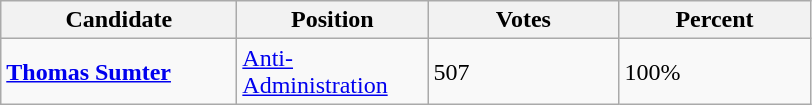<table class=wikitable>
<tr>
<th style="width: 150px">Candidate</th>
<th style="width: 120px">Position</th>
<th style="width: 120px">Votes</th>
<th style="width: 120px">Percent</th>
</tr>
<tr>
<td><strong><a href='#'>Thomas Sumter</a></strong></td>
<td><a href='#'>Anti-Administration</a></td>
<td>507</td>
<td>100%</td>
</tr>
</table>
